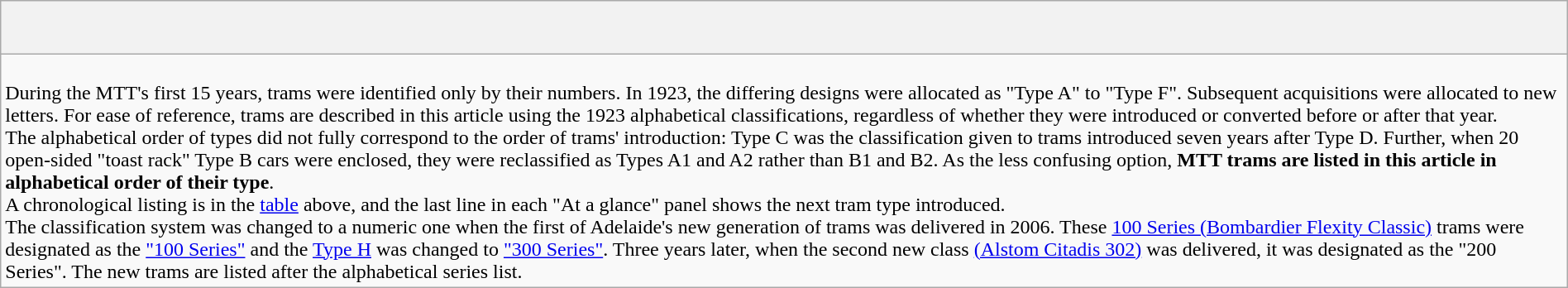<table class="wikitable floatleft" border= "1" style= "width:100%; float:left; margin-left:1em; margin-right:3em; margin-bottom:2em">
<tr>
<th colspan="1"><br><br></th>
</tr>
<tr>
<td><br>During the MTT's first 15 years, trams were identified only by their numbers. In 1923, the differing designs were allocated as "Type A" to "Type F". Subsequent acquisitions were allocated to new letters. For ease of reference, trams are described in this article using the 1923 alphabetical classifications, regardless of whether they were introduced or converted before or after that year.<br>The alphabetical order of types did not fully correspond to the order of trams' introduction: Type C was the classification given to trams introduced seven years after Type D. Further, when 20 open-sided "toast rack" Type B cars were enclosed, they were reclassified as Types A1 and A2 rather than B1 and B2. As the less confusing option, <strong>MTT trams are listed in this article in alphabetical order of their type</strong>.<br>A chronological listing is in the <a href='#'>table</a> above, and the last line in each "At a glance" panel shows the next tram type introduced.<br>The classification system was changed to a numeric one when the first of Adelaide's new generation of trams was delivered in 2006. These <a href='#'>100 Series (Bombardier Flexity Classic)</a> trams were designated as the <a href='#'>"100 Series"</a> and the <a href='#'>Type H</a> was changed to <a href='#'>"300 Series"</a>. Three years later, when the second new class <a href='#'>(Alstom Citadis 302)</a> was delivered, it was designated as the "200 Series". The new trams are listed after the alphabetical series list.</td>
</tr>
</table>
